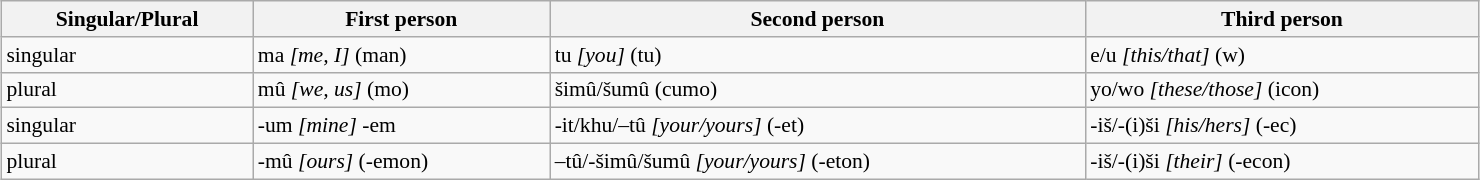<table class="wikitable" style="font-size:90%; width:78%; margin:auto;">
<tr>
<th align="left">Singular/Plural</th>
<th align="left">First person</th>
<th align="left">Second person</th>
<th align="right">Third person</th>
</tr>
<tr>
<td>singular</td>
<td>ma <em>[me, I]</em> (man)</td>
<td>tu <em>[you]</em> (tu)</td>
<td>e/u <em>[this/that]</em> (w)</td>
</tr>
<tr>
<td>plural</td>
<td>mû <em>[we, us]</em> (mo)</td>
<td>šimû/šumû (cumo)</td>
<td>yo/wo <em>[these/those]</em> (icon)</td>
</tr>
<tr>
<td>singular</td>
<td>-um <em>[mine]</em> -em</td>
<td>-it/khu/–tû <em>[your/yours]</em> (-et)</td>
<td>-iš/-(i)ši <em>[his/hers]</em> (-ec)</td>
</tr>
<tr>
<td>plural</td>
<td>-mû <em>[ours]</em> (-emon)</td>
<td>–tû/-šimû/šumû <em>[your/yours]</em> (-eton)</td>
<td>-iš/-(i)ši <em>[their]</em> (-econ)</td>
</tr>
</table>
